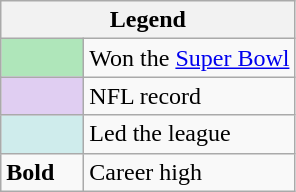<table class="wikitable mw-collapsible mw-collapsed">
<tr>
<th colspan="2">Legend</th>
</tr>
<tr>
<td style="background:#afe6ba; width:3em;"></td>
<td>Won the <a href='#'>Super Bowl</a></td>
</tr>
<tr>
<td style="background:#e0cef2; width:3em;"></td>
<td>NFL record</td>
</tr>
<tr>
<td style="background:#cfecec; width:3em;"></td>
<td>Led the league</td>
</tr>
<tr>
<td><strong>Bold</strong></td>
<td>Career high</td>
</tr>
</table>
